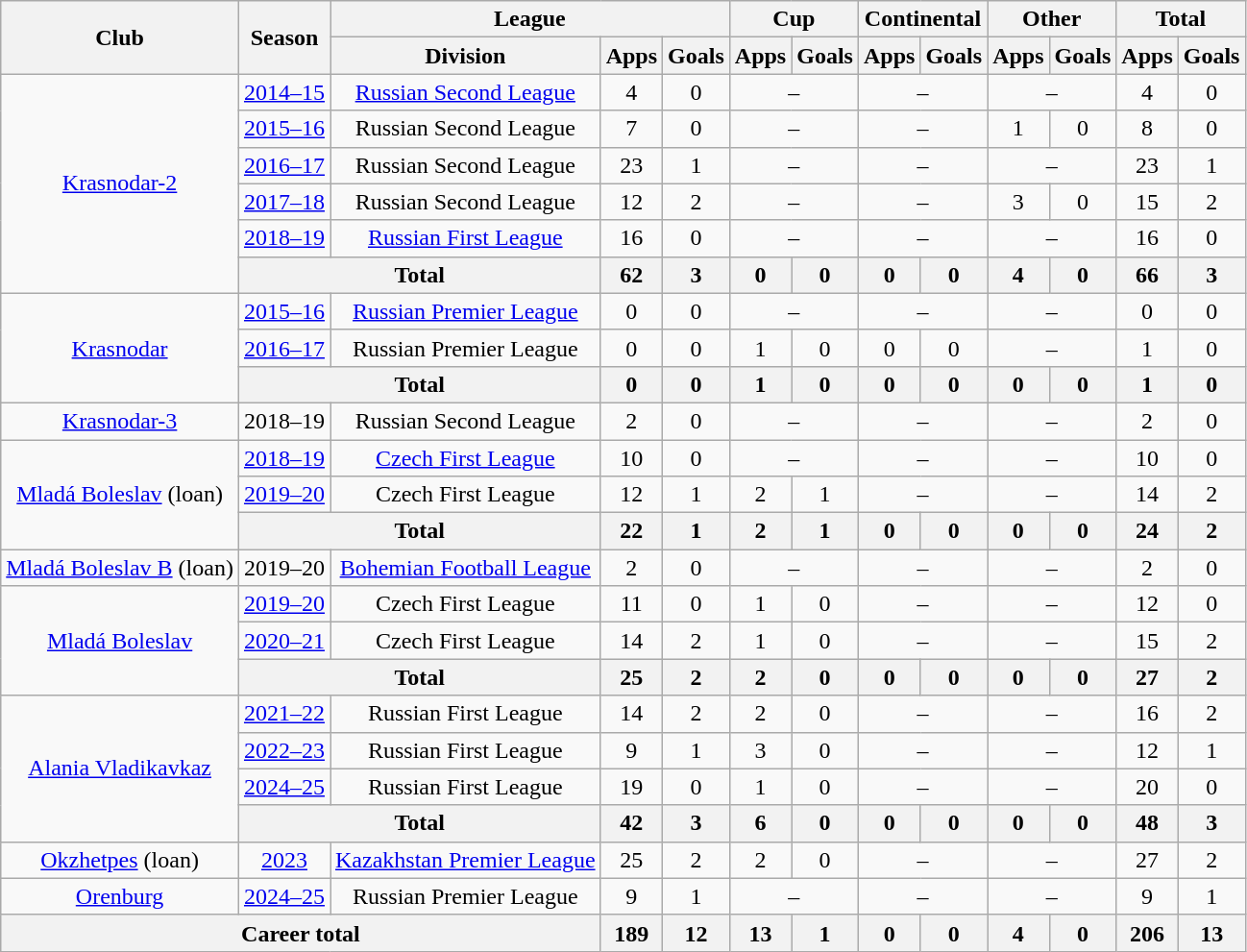<table class="wikitable" style="text-align: center;">
<tr>
<th rowspan=2>Club</th>
<th rowspan=2>Season</th>
<th colspan=3>League</th>
<th colspan=2>Cup</th>
<th colspan=2>Continental</th>
<th colspan=2>Other</th>
<th colspan=2>Total</th>
</tr>
<tr>
<th>Division</th>
<th>Apps</th>
<th>Goals</th>
<th>Apps</th>
<th>Goals</th>
<th>Apps</th>
<th>Goals</th>
<th>Apps</th>
<th>Goals</th>
<th>Apps</th>
<th>Goals</th>
</tr>
<tr>
<td rowspan="6"><a href='#'>Krasnodar-2</a></td>
<td><a href='#'>2014–15</a></td>
<td><a href='#'>Russian Second League</a></td>
<td>4</td>
<td>0</td>
<td colspan=2>–</td>
<td colspan=2>–</td>
<td colspan=2>–</td>
<td>4</td>
<td>0</td>
</tr>
<tr>
<td><a href='#'>2015–16</a></td>
<td>Russian Second League</td>
<td>7</td>
<td>0</td>
<td colspan=2>–</td>
<td colspan=2>–</td>
<td>1</td>
<td>0</td>
<td>8</td>
<td>0</td>
</tr>
<tr>
<td><a href='#'>2016–17</a></td>
<td>Russian Second League</td>
<td>23</td>
<td>1</td>
<td colspan=2>–</td>
<td colspan=2>–</td>
<td colspan=2>–</td>
<td>23</td>
<td>1</td>
</tr>
<tr>
<td><a href='#'>2017–18</a></td>
<td>Russian Second League</td>
<td>12</td>
<td>2</td>
<td colspan=2>–</td>
<td colspan=2>–</td>
<td>3</td>
<td>0</td>
<td>15</td>
<td>2</td>
</tr>
<tr>
<td><a href='#'>2018–19</a></td>
<td><a href='#'>Russian First League</a></td>
<td>16</td>
<td>0</td>
<td colspan=2>–</td>
<td colspan=2>–</td>
<td colspan=2>–</td>
<td>16</td>
<td>0</td>
</tr>
<tr>
<th colspan=2>Total</th>
<th>62</th>
<th>3</th>
<th>0</th>
<th>0</th>
<th>0</th>
<th>0</th>
<th>4</th>
<th>0</th>
<th>66</th>
<th>3</th>
</tr>
<tr>
<td rowspan="3"><a href='#'>Krasnodar</a></td>
<td><a href='#'>2015–16</a></td>
<td><a href='#'>Russian Premier League</a></td>
<td>0</td>
<td>0</td>
<td colspan=2>–</td>
<td colspan=2>–</td>
<td colspan=2>–</td>
<td>0</td>
<td>0</td>
</tr>
<tr>
<td><a href='#'>2016–17</a></td>
<td>Russian Premier League</td>
<td>0</td>
<td>0</td>
<td>1</td>
<td>0</td>
<td>0</td>
<td>0</td>
<td colspan=2>–</td>
<td>1</td>
<td>0</td>
</tr>
<tr>
<th colspan=2>Total</th>
<th>0</th>
<th>0</th>
<th>1</th>
<th>0</th>
<th>0</th>
<th>0</th>
<th>0</th>
<th>0</th>
<th>1</th>
<th>0</th>
</tr>
<tr>
<td><a href='#'>Krasnodar-3</a></td>
<td>2018–19</td>
<td>Russian Second League</td>
<td>2</td>
<td>0</td>
<td colspan=2>–</td>
<td colspan=2>–</td>
<td colspan=2>–</td>
<td>2</td>
<td>0</td>
</tr>
<tr>
<td rowspan="3"><a href='#'>Mladá Boleslav</a> (loan)</td>
<td><a href='#'>2018–19</a></td>
<td><a href='#'>Czech First League</a></td>
<td>10</td>
<td>0</td>
<td colspan=2>–</td>
<td colspan=2>–</td>
<td colspan=2>–</td>
<td>10</td>
<td>0</td>
</tr>
<tr>
<td><a href='#'>2019–20</a></td>
<td>Czech First League</td>
<td>12</td>
<td>1</td>
<td>2</td>
<td>1</td>
<td colspan=2>–</td>
<td colspan=2>–</td>
<td>14</td>
<td>2</td>
</tr>
<tr>
<th colspan=2>Total</th>
<th>22</th>
<th>1</th>
<th>2</th>
<th>1</th>
<th>0</th>
<th>0</th>
<th>0</th>
<th>0</th>
<th>24</th>
<th>2</th>
</tr>
<tr>
<td><a href='#'>Mladá Boleslav B</a> (loan)</td>
<td>2019–20</td>
<td><a href='#'>Bohemian Football League</a></td>
<td>2</td>
<td>0</td>
<td colspan=2>–</td>
<td colspan=2>–</td>
<td colspan=2>–</td>
<td>2</td>
<td>0</td>
</tr>
<tr>
<td rowspan="3"><a href='#'>Mladá Boleslav</a></td>
<td><a href='#'>2019–20</a></td>
<td>Czech First League</td>
<td>11</td>
<td>0</td>
<td>1</td>
<td>0</td>
<td colspan=2>–</td>
<td colspan=2>–</td>
<td>12</td>
<td>0</td>
</tr>
<tr>
<td><a href='#'>2020–21</a></td>
<td>Czech First League</td>
<td>14</td>
<td>2</td>
<td>1</td>
<td>0</td>
<td colspan=2>–</td>
<td colspan=2>–</td>
<td>15</td>
<td>2</td>
</tr>
<tr>
<th colspan=2>Total</th>
<th>25</th>
<th>2</th>
<th>2</th>
<th>0</th>
<th>0</th>
<th>0</th>
<th>0</th>
<th>0</th>
<th>27</th>
<th>2</th>
</tr>
<tr>
<td rowspan="4"><a href='#'>Alania Vladikavkaz</a></td>
<td><a href='#'>2021–22</a></td>
<td>Russian First League</td>
<td>14</td>
<td>2</td>
<td>2</td>
<td>0</td>
<td colspan=2>–</td>
<td colspan=2>–</td>
<td>16</td>
<td>2</td>
</tr>
<tr>
<td><a href='#'>2022–23</a></td>
<td>Russian First League</td>
<td>9</td>
<td>1</td>
<td>3</td>
<td>0</td>
<td colspan=2>–</td>
<td colspan=2>–</td>
<td>12</td>
<td>1</td>
</tr>
<tr>
<td><a href='#'>2024–25</a></td>
<td>Russian First League</td>
<td>19</td>
<td>0</td>
<td>1</td>
<td>0</td>
<td colspan=2>–</td>
<td colspan=2>–</td>
<td>20</td>
<td>0</td>
</tr>
<tr>
<th colspan=2>Total</th>
<th>42</th>
<th>3</th>
<th>6</th>
<th>0</th>
<th>0</th>
<th>0</th>
<th>0</th>
<th>0</th>
<th>48</th>
<th>3</th>
</tr>
<tr>
<td><a href='#'>Okzhetpes</a> (loan)</td>
<td><a href='#'>2023</a></td>
<td><a href='#'>Kazakhstan Premier League</a></td>
<td>25</td>
<td>2</td>
<td>2</td>
<td>0</td>
<td colspan=2>–</td>
<td colspan=2>–</td>
<td>27</td>
<td>2</td>
</tr>
<tr>
<td><a href='#'>Orenburg</a></td>
<td><a href='#'>2024–25</a></td>
<td>Russian Premier League</td>
<td>9</td>
<td>1</td>
<td colspan=2>–</td>
<td colspan=2>–</td>
<td colspan=2>–</td>
<td>9</td>
<td>1</td>
</tr>
<tr>
<th colspan=3>Career total</th>
<th>189</th>
<th>12</th>
<th>13</th>
<th>1</th>
<th>0</th>
<th>0</th>
<th>4</th>
<th>0</th>
<th>206</th>
<th>13</th>
</tr>
</table>
